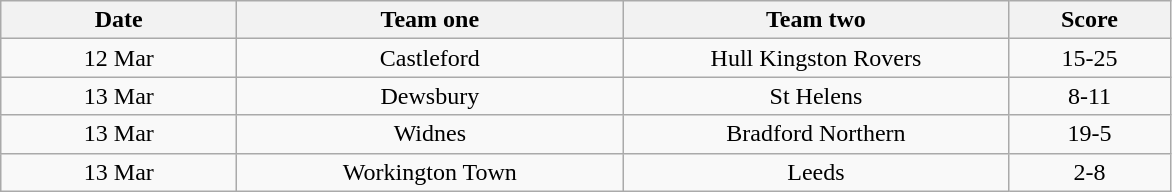<table class="wikitable" style="text-align: center">
<tr>
<th width=150>Date</th>
<th width=250>Team one</th>
<th width=250>Team two</th>
<th width=100>Score</th>
</tr>
<tr>
<td>12 Mar</td>
<td>Castleford</td>
<td>Hull Kingston Rovers</td>
<td>15-25</td>
</tr>
<tr>
<td>13 Mar</td>
<td>Dewsbury</td>
<td>St Helens</td>
<td>8-11</td>
</tr>
<tr>
<td>13 Mar</td>
<td>Widnes</td>
<td>Bradford Northern</td>
<td>19-5</td>
</tr>
<tr>
<td>13 Mar</td>
<td>Workington Town</td>
<td>Leeds</td>
<td>2-8</td>
</tr>
</table>
